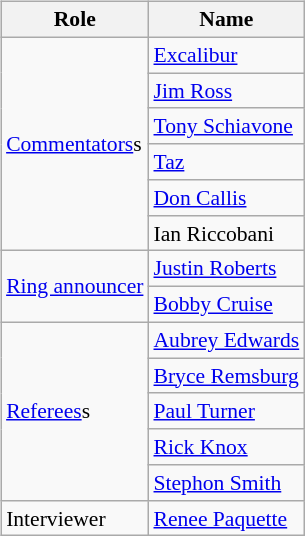<table class=wikitable style="font-size:90%; margin: 0.5em 0 0.5em 1em; float: right; clear: right;">
<tr>
<th>Role</th>
<th>Name</th>
</tr>
<tr>
<td rowspan=6><a href='#'>Commentators</a>s</td>
<td><a href='#'>Excalibur</a> </td>
</tr>
<tr>
<td><a href='#'>Jim Ross</a> </td>
</tr>
<tr>
<td><a href='#'>Tony Schiavone</a> </td>
</tr>
<tr>
<td><a href='#'>Taz</a> </td>
</tr>
<tr>
<td><a href='#'>Don Callis</a> </td>
</tr>
<tr>
<td>Ian Riccobani </td>
</tr>
<tr>
<td rowspan=2><a href='#'>Ring announcer</a></td>
<td><a href='#'>Justin Roberts</a> </td>
</tr>
<tr>
<td><a href='#'>Bobby Cruise</a> </td>
</tr>
<tr>
<td rowspan=5><a href='#'>Referees</a>s</td>
<td><a href='#'>Aubrey Edwards</a></td>
</tr>
<tr>
<td><a href='#'>Bryce Remsburg</a></td>
</tr>
<tr>
<td><a href='#'>Paul Turner</a></td>
</tr>
<tr>
<td><a href='#'>Rick Knox</a></td>
</tr>
<tr>
<td><a href='#'>Stephon Smith</a></td>
</tr>
<tr>
<td>Interviewer</td>
<td><a href='#'>Renee Paquette</a></td>
</tr>
</table>
